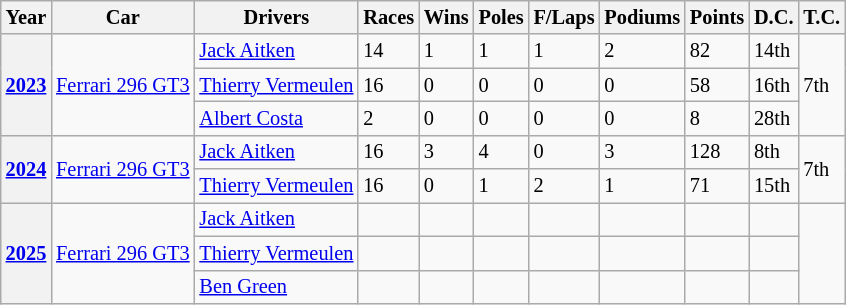<table class="wikitable" style="font-size:85%">
<tr valign="top">
<th>Year</th>
<th>Car</th>
<th>Drivers</th>
<th>Races</th>
<th>Wins</th>
<th>Poles</th>
<th>F/Laps</th>
<th>Podiums</th>
<th>Points</th>
<th>D.C.</th>
<th>T.C.</th>
</tr>
<tr>
<th rowspan="3"><a href='#'>2023</a></th>
<td rowspan="3"><a href='#'>Ferrari 296 GT3</a></td>
<td> <a href='#'>Jack Aitken</a></td>
<td>14</td>
<td>1</td>
<td>1</td>
<td>1</td>
<td>2</td>
<td>82</td>
<td>14th</td>
<td rowspan="3">7th</td>
</tr>
<tr>
<td> <a href='#'>Thierry Vermeulen</a></td>
<td>16</td>
<td>0</td>
<td>0</td>
<td>0</td>
<td>0</td>
<td>58</td>
<td>16th</td>
</tr>
<tr>
<td> <a href='#'>Albert Costa</a></td>
<td>2</td>
<td>0</td>
<td>0</td>
<td>0</td>
<td>0</td>
<td>8</td>
<td>28th</td>
</tr>
<tr>
<th rowspan="2"><a href='#'>2024</a></th>
<td rowspan="2"><a href='#'>Ferrari 296 GT3</a></td>
<td> <a href='#'>Jack Aitken</a></td>
<td>16</td>
<td>3</td>
<td>4</td>
<td>0</td>
<td>3</td>
<td>128</td>
<td>8th</td>
<td rowspan="2">7th</td>
</tr>
<tr>
<td> <a href='#'>Thierry Vermeulen</a></td>
<td>16</td>
<td>0</td>
<td>1</td>
<td>2</td>
<td>1</td>
<td>71</td>
<td>15th</td>
</tr>
<tr>
<th rowspan="3"><a href='#'>2025</a></th>
<td rowspan="3"><a href='#'>Ferrari 296 GT3</a></td>
<td> <a href='#'>Jack Aitken</a></td>
<td></td>
<td></td>
<td></td>
<td></td>
<td></td>
<td></td>
<td></td>
<td rowspan="3"></td>
</tr>
<tr>
<td> <a href='#'>Thierry Vermeulen</a></td>
<td></td>
<td></td>
<td></td>
<td></td>
<td></td>
<td></td>
<td></td>
</tr>
<tr>
<td> <a href='#'>Ben Green</a></td>
<td></td>
<td></td>
<td></td>
<td></td>
<td></td>
<td></td>
<td></td>
</tr>
</table>
